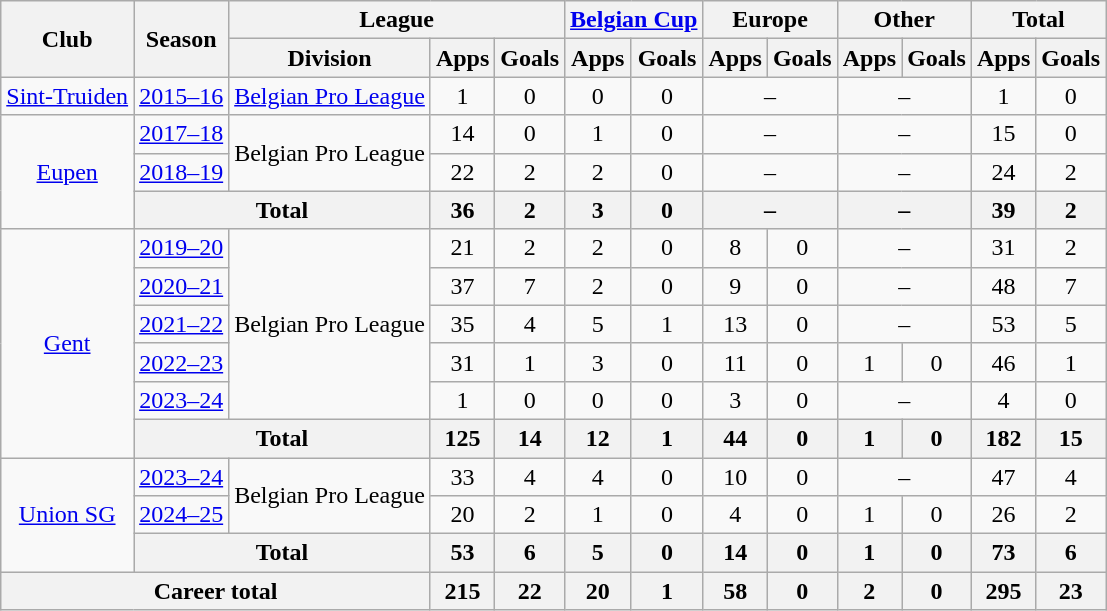<table class="wikitable" style="text-align:center">
<tr>
<th rowspan="2">Club</th>
<th rowspan="2">Season</th>
<th colspan="3">League</th>
<th colspan="2"><a href='#'>Belgian Cup</a></th>
<th colspan="2">Europe</th>
<th colspan="2">Other</th>
<th colspan="2">Total</th>
</tr>
<tr>
<th>Division</th>
<th>Apps</th>
<th>Goals</th>
<th>Apps</th>
<th>Goals</th>
<th>Apps</th>
<th>Goals</th>
<th>Apps</th>
<th>Goals</th>
<th>Apps</th>
<th>Goals</th>
</tr>
<tr>
<td><a href='#'>Sint-Truiden</a></td>
<td><a href='#'>2015–16</a></td>
<td><a href='#'>Belgian Pro League</a></td>
<td>1</td>
<td>0</td>
<td>0</td>
<td>0</td>
<td colspan="2">–</td>
<td colspan="2">–</td>
<td>1</td>
<td>0</td>
</tr>
<tr>
<td rowspan="3"><a href='#'>Eupen</a></td>
<td><a href='#'>2017–18</a></td>
<td rowspan="2">Belgian Pro League</td>
<td>14</td>
<td>0</td>
<td>1</td>
<td>0</td>
<td colspan="2">–</td>
<td colspan="2">–</td>
<td>15</td>
<td>0</td>
</tr>
<tr>
<td><a href='#'>2018–19</a></td>
<td>22</td>
<td>2</td>
<td>2</td>
<td>0</td>
<td colspan="2">–</td>
<td colspan="2">–</td>
<td>24</td>
<td>2</td>
</tr>
<tr>
<th colspan="2">Total</th>
<th>36</th>
<th>2</th>
<th>3</th>
<th>0</th>
<th colspan="2">–</th>
<th colspan="2">–</th>
<th>39</th>
<th>2</th>
</tr>
<tr>
<td rowspan="6"><a href='#'>Gent</a></td>
<td><a href='#'>2019–20</a></td>
<td rowspan="5">Belgian Pro League</td>
<td>21</td>
<td>2</td>
<td>2</td>
<td>0</td>
<td>8</td>
<td>0</td>
<td colspan="2">–</td>
<td>31</td>
<td>2</td>
</tr>
<tr>
<td><a href='#'>2020–21</a></td>
<td>37</td>
<td>7</td>
<td>2</td>
<td>0</td>
<td>9</td>
<td>0</td>
<td colspan="2">–</td>
<td>48</td>
<td>7</td>
</tr>
<tr>
<td><a href='#'>2021–22</a></td>
<td>35</td>
<td>4</td>
<td>5</td>
<td>1</td>
<td>13</td>
<td>0</td>
<td colspan="2">–</td>
<td>53</td>
<td>5</td>
</tr>
<tr>
<td><a href='#'>2022–23</a></td>
<td>31</td>
<td>1</td>
<td>3</td>
<td>0</td>
<td>11</td>
<td>0</td>
<td>1</td>
<td>0</td>
<td>46</td>
<td>1</td>
</tr>
<tr>
<td><a href='#'>2023–24</a></td>
<td>1</td>
<td>0</td>
<td>0</td>
<td>0</td>
<td>3</td>
<td>0</td>
<td colspan="2">–</td>
<td>4</td>
<td>0</td>
</tr>
<tr>
<th colspan="2">Total</th>
<th>125</th>
<th>14</th>
<th>12</th>
<th>1</th>
<th>44</th>
<th>0</th>
<th>1</th>
<th>0</th>
<th>182</th>
<th>15</th>
</tr>
<tr>
<td rowspan="3"><a href='#'>Union SG</a></td>
<td><a href='#'>2023–24</a></td>
<td rowspan="2">Belgian Pro League</td>
<td>33</td>
<td>4</td>
<td>4</td>
<td>0</td>
<td>10</td>
<td>0</td>
<td colspan="2">–</td>
<td>47</td>
<td>4</td>
</tr>
<tr>
<td><a href='#'>2024–25</a></td>
<td>20</td>
<td>2</td>
<td>1</td>
<td>0</td>
<td>4</td>
<td>0</td>
<td>1</td>
<td>0</td>
<td>26</td>
<td>2</td>
</tr>
<tr>
<th colspan="2">Total</th>
<th>53</th>
<th>6</th>
<th>5</th>
<th>0</th>
<th>14</th>
<th>0</th>
<th>1</th>
<th>0</th>
<th>73</th>
<th>6</th>
</tr>
<tr>
<th colspan="3">Career total</th>
<th>215</th>
<th>22</th>
<th>20</th>
<th>1</th>
<th>58</th>
<th>0</th>
<th>2</th>
<th>0</th>
<th>295</th>
<th>23</th>
</tr>
</table>
